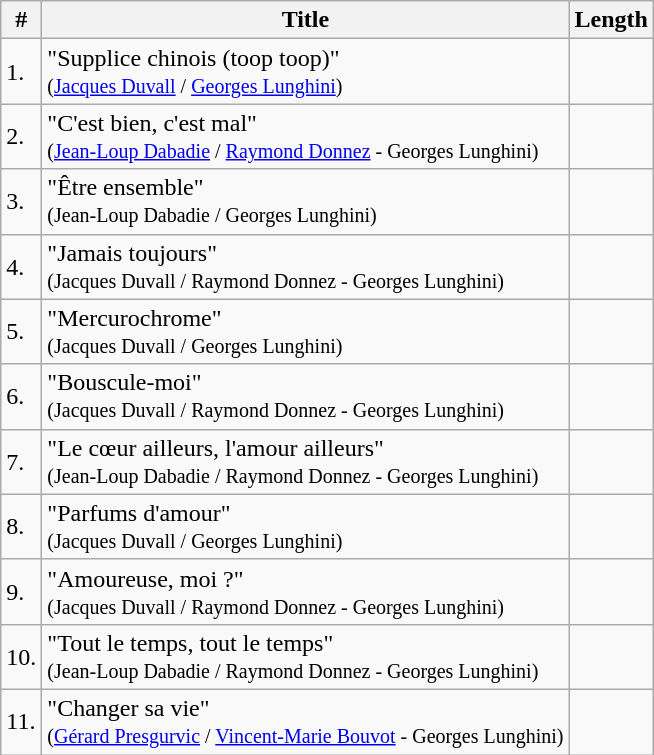<table class="wikitable" size=80%>
<tr>
<th>#</th>
<th>Title</th>
<th>Length</th>
</tr>
<tr>
<td>1.</td>
<td>"Supplice chinois (toop toop)" <br><small>(<a href='#'>Jacques Duvall</a> / <a href='#'>Georges Lunghini</a>)</small></td>
<td></td>
</tr>
<tr>
<td>2.</td>
<td>"C'est bien, c'est mal" <br><small>(<a href='#'>Jean-Loup Dabadie</a> / <a href='#'>Raymond Donnez</a> - Georges Lunghini)</small></td>
<td></td>
</tr>
<tr>
<td>3.</td>
<td>"Être ensemble" <br><small>(Jean-Loup Dabadie / Georges Lunghini)</small></td>
<td></td>
</tr>
<tr>
<td>4.</td>
<td>"Jamais toujours" <br><small>(Jacques Duvall / Raymond Donnez - Georges Lunghini)</small></td>
<td></td>
</tr>
<tr>
<td>5.</td>
<td>"Mercurochrome" <br><small>(Jacques Duvall / Georges Lunghini)</small></td>
<td></td>
</tr>
<tr>
<td>6.</td>
<td>"Bouscule-moi" <br><small>(Jacques Duvall / Raymond Donnez - Georges Lunghini)</small></td>
<td></td>
</tr>
<tr>
<td>7.</td>
<td>"Le cœur ailleurs, l'amour ailleurs" <br><small>(Jean-Loup Dabadie / Raymond Donnez - Georges Lunghini)</small></td>
<td></td>
</tr>
<tr>
<td>8.</td>
<td>"Parfums d'amour" <br><small>(Jacques Duvall / Georges Lunghini)</small></td>
<td></td>
</tr>
<tr>
<td>9.</td>
<td>"Amoureuse, moi ?" <br><small>(Jacques Duvall / Raymond Donnez - Georges Lunghini)</small></td>
<td></td>
</tr>
<tr>
<td>10.</td>
<td>"Tout le temps, tout le temps" <br><small>(Jean-Loup Dabadie / Raymond Donnez - Georges Lunghini)</small></td>
<td></td>
</tr>
<tr>
<td>11.</td>
<td>"Changer sa vie" <br><small>(<a href='#'>Gérard Presgurvic</a> / <a href='#'>Vincent-Marie Bouvot</a> - Georges Lunghini)</small></td>
<td></td>
</tr>
</table>
